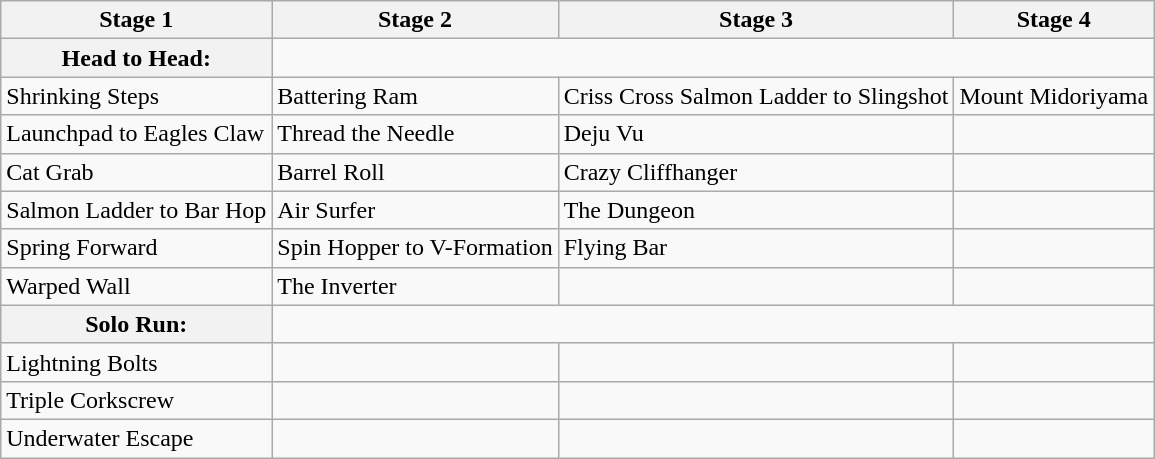<table class="wikitable">
<tr>
<th>Stage 1</th>
<th>Stage 2</th>
<th>Stage 3</th>
<th>Stage 4</th>
</tr>
<tr>
<th colspan=1>Head to Head:</th>
</tr>
<tr>
<td>Shrinking Steps</td>
<td>Battering Ram</td>
<td>Criss Cross Salmon Ladder to Slingshot</td>
<td>Mount Midoriyama</td>
</tr>
<tr>
<td>Launchpad to Eagles Claw</td>
<td>Thread the Needle</td>
<td>Deju Vu</td>
<td></td>
</tr>
<tr>
<td>Cat Grab</td>
<td>Barrel Roll</td>
<td>Crazy Cliffhanger</td>
<td></td>
</tr>
<tr>
<td>Salmon Ladder to Bar Hop</td>
<td>Air Surfer</td>
<td>The Dungeon</td>
<td></td>
</tr>
<tr>
<td>Spring Forward</td>
<td>Spin Hopper to V-Formation</td>
<td>Flying Bar</td>
<td></td>
</tr>
<tr>
<td>Warped Wall</td>
<td>The Inverter</td>
<td></td>
<td></td>
</tr>
<tr>
<th colspan=1>Solo Run:</th>
</tr>
<tr>
<td>Lightning Bolts</td>
<td></td>
<td></td>
<td></td>
</tr>
<tr>
<td>Triple Corkscrew</td>
<td></td>
<td></td>
<td></td>
</tr>
<tr>
<td>Underwater Escape</td>
<td></td>
<td></td>
<td></td>
</tr>
</table>
